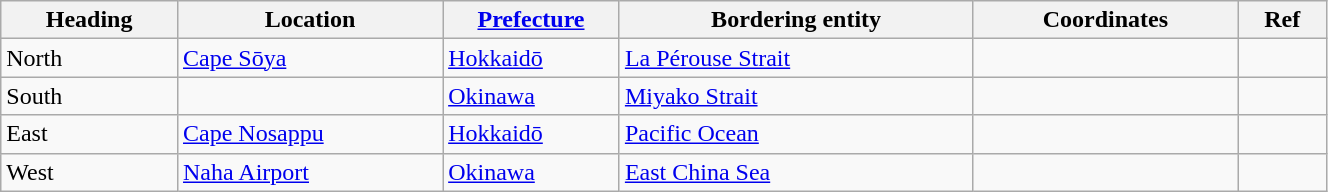<table class="wikitable" width="70%">
<tr>
<th width="10%">Heading</th>
<th width="15%">Location</th>
<th width="10%"><a href='#'>Prefecture</a></th>
<th width="20%">Bordering entity</th>
<th width="15%" class="unsortable">Coordinates</th>
<th width="5%"  class="unsortable">Ref</th>
</tr>
<tr class="vcard">
<td>North</td>
<td class="fn org"><a href='#'>Cape Sōya</a></td>
<td><a href='#'>Hokkaidō</a></td>
<td><a href='#'>La Pérouse Strait</a></td>
<td></td>
<td></td>
</tr>
<tr class="vcard">
<td>South</td>
<td class="fn org"></td>
<td><a href='#'>Okinawa</a></td>
<td><a href='#'>Miyako Strait</a></td>
<td></td>
<td></td>
</tr>
<tr class="vcard">
<td>East</td>
<td class="fn org"><a href='#'>Cape Nosappu</a></td>
<td><a href='#'>Hokkaidō</a></td>
<td><a href='#'>Pacific Ocean</a></td>
<td></td>
<td></td>
</tr>
<tr class="vcard">
<td>West</td>
<td class="fn org"><a href='#'>Naha Airport</a></td>
<td><a href='#'>Okinawa</a></td>
<td><a href='#'>East China Sea</a></td>
<td></td>
<td></td>
</tr>
</table>
